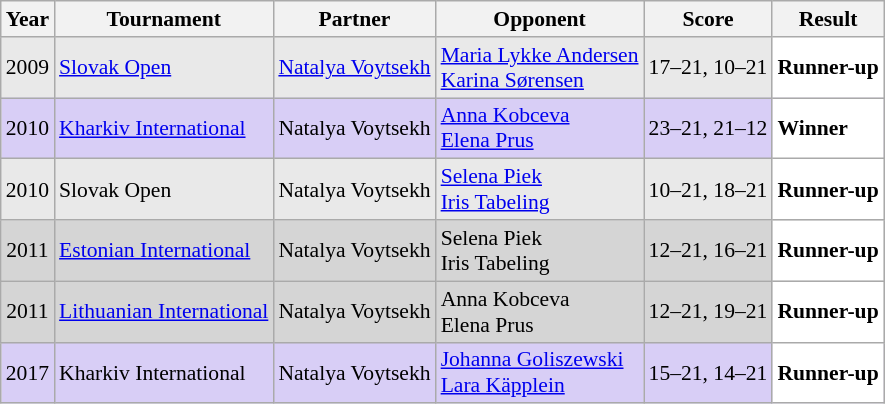<table class="sortable wikitable" style="font-size: 90%;">
<tr>
<th>Year</th>
<th>Tournament</th>
<th>Partner</th>
<th>Opponent</th>
<th>Score</th>
<th>Result</th>
</tr>
<tr style="background:#E9E9E9">
<td align="center">2009</td>
<td align="left"><a href='#'>Slovak Open</a></td>
<td align="left"> <a href='#'>Natalya Voytsekh</a></td>
<td align="left"> <a href='#'>Maria Lykke Andersen</a><br> <a href='#'>Karina Sørensen</a></td>
<td align="left">17–21, 10–21</td>
<td style="text-align:left; background:white"> <strong>Runner-up</strong></td>
</tr>
<tr style="background:#D8CEF6">
<td align="center">2010</td>
<td align="left"><a href='#'>Kharkiv International</a></td>
<td align="left"> Natalya Voytsekh</td>
<td align="left"> <a href='#'>Anna Kobceva</a><br> <a href='#'>Elena Prus</a></td>
<td align="left">23–21, 21–12</td>
<td style="text-align:left; background:white"> <strong>Winner</strong></td>
</tr>
<tr style="background:#E9E9E9">
<td align="center">2010</td>
<td align="left">Slovak Open</td>
<td align="left"> Natalya Voytsekh</td>
<td align="left"> <a href='#'>Selena Piek</a><br> <a href='#'>Iris Tabeling</a></td>
<td align="left">10–21, 18–21</td>
<td style="text-align:left; background:white"> <strong>Runner-up</strong></td>
</tr>
<tr style="background:#D5D5D5">
<td align="center">2011</td>
<td align="left"><a href='#'>Estonian International</a></td>
<td align="left"> Natalya Voytsekh</td>
<td align="left"> Selena Piek<br> Iris Tabeling</td>
<td align="left">12–21, 16–21</td>
<td style="text-align:left; background:white"> <strong>Runner-up</strong></td>
</tr>
<tr style="background:#D5D5D5">
<td align="center">2011</td>
<td align="left"><a href='#'>Lithuanian International</a></td>
<td align="left"> Natalya Voytsekh</td>
<td align="left"> Anna Kobceva<br> Elena Prus</td>
<td align="left">12–21, 19–21</td>
<td style="text-align:left; background:white"> <strong>Runner-up</strong></td>
</tr>
<tr style="background:#D8CEF6">
<td align="center">2017</td>
<td align="left">Kharkiv International</td>
<td align="left"> Natalya Voytsekh</td>
<td align="left"> <a href='#'>Johanna Goliszewski</a><br> <a href='#'>Lara Käpplein</a></td>
<td align="left">15–21, 14–21</td>
<td style="text-align:left; background:white"> <strong>Runner-up</strong></td>
</tr>
</table>
